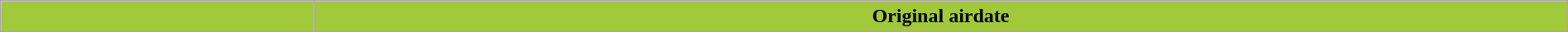<table class="wikitable" style="width:100%;">
<tr>
<th style="background:#A2C93A;" width="5%"></th>
<th style="background:#A2C93A;" width="20%">Original airdate<br>






</th>
</tr>
</table>
